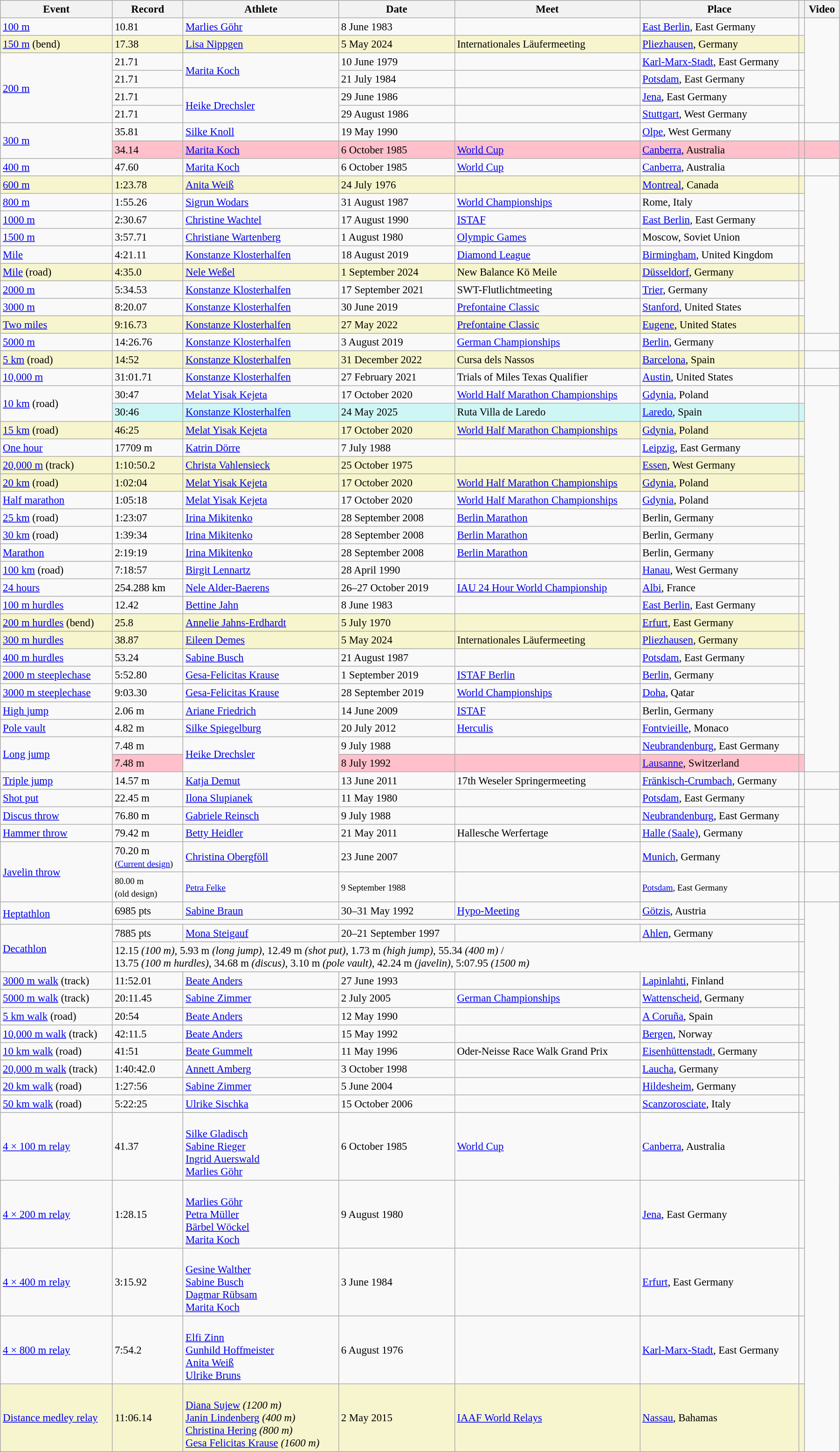<table class="wikitable" style="font-size:95%; width: 95%;">
<tr>
<th>Event</th>
<th>Record</th>
<th>Athlete</th>
<th>Date</th>
<th>Meet</th>
<th>Place</th>
<th></th>
<th>Video</th>
</tr>
<tr>
<td><a href='#'>100 m</a></td>
<td>10.81 </td>
<td><a href='#'>Marlies Göhr</a></td>
<td>8 June 1983</td>
<td></td>
<td><a href='#'>East Berlin</a>, East Germany</td>
<td></td>
</tr>
<tr style="background:#f6F5CE;">
<td><a href='#'>150 m</a> (bend)</td>
<td>17.38 </td>
<td><a href='#'>Lisa Nippgen</a></td>
<td>5 May 2024</td>
<td>Internationales Läufermeeting</td>
<td><a href='#'>Pliezhausen</a>, Germany</td>
<td></td>
</tr>
<tr>
<td rowspan=4><a href='#'>200 m</a></td>
<td>21.71 </td>
<td rowspan=2><a href='#'>Marita Koch</a></td>
<td>10 June 1979</td>
<td></td>
<td><a href='#'>Karl-Marx-Stadt</a>, East Germany</td>
<td></td>
</tr>
<tr>
<td>21.71 </td>
<td>21 July 1984</td>
<td></td>
<td><a href='#'>Potsdam</a>, East Germany</td>
<td></td>
</tr>
<tr>
<td>21.71 </td>
<td rowspan=2><a href='#'>Heike Drechsler</a></td>
<td>29 June 1986</td>
<td></td>
<td><a href='#'>Jena</a>, East Germany</td>
<td></td>
</tr>
<tr>
<td>21.71 </td>
<td>29 August 1986</td>
<td></td>
<td><a href='#'>Stuttgart</a>, West Germany</td>
<td></td>
</tr>
<tr>
<td rowspan=2><a href='#'>300 m</a></td>
<td>35.81</td>
<td><a href='#'>Silke Knoll</a></td>
<td>19 May 1990</td>
<td></td>
<td><a href='#'>Olpe</a>, West Germany</td>
<td></td>
<td></td>
</tr>
<tr style="background:pink">
<td>34.14 </td>
<td><a href='#'>Marita Koch</a></td>
<td>6 October 1985</td>
<td><a href='#'>World Cup</a></td>
<td><a href='#'>Canberra</a>, Australia</td>
<td></td>
<td></td>
</tr>
<tr>
<td><a href='#'>400 m</a></td>
<td>47.60</td>
<td><a href='#'>Marita Koch</a></td>
<td>6 October 1985</td>
<td><a href='#'>World Cup</a></td>
<td><a href='#'>Canberra</a>, Australia</td>
<td></td>
<td></td>
</tr>
<tr style="background:#f6F5CE;">
<td><a href='#'>600 m</a></td>
<td>1:23.78</td>
<td><a href='#'>Anita Weiß</a></td>
<td>24 July 1976</td>
<td></td>
<td><a href='#'>Montreal</a>, Canada</td>
<td></td>
</tr>
<tr>
<td><a href='#'>800 m</a></td>
<td>1:55.26</td>
<td><a href='#'>Sigrun Wodars</a></td>
<td>31 August 1987</td>
<td><a href='#'>World Championships</a></td>
<td>Rome, Italy</td>
<td></td>
</tr>
<tr>
<td><a href='#'>1000 m</a></td>
<td>2:30.67</td>
<td><a href='#'>Christine Wachtel</a></td>
<td>17 August 1990</td>
<td><a href='#'>ISTAF</a></td>
<td><a href='#'>East Berlin</a>, East Germany</td>
<td></td>
</tr>
<tr>
<td><a href='#'>1500 m</a></td>
<td>3:57.71</td>
<td><a href='#'>Christiane Wartenberg</a></td>
<td>1 August 1980</td>
<td><a href='#'>Olympic Games</a></td>
<td>Moscow, Soviet Union</td>
<td></td>
</tr>
<tr>
<td><a href='#'>Mile</a></td>
<td>4:21.11</td>
<td><a href='#'>Konstanze Klosterhalfen</a></td>
<td>18 August 2019</td>
<td><a href='#'>Diamond League</a></td>
<td><a href='#'>Birmingham</a>, United Kingdom</td>
<td></td>
</tr>
<tr style="background:#f6F5CE;">
<td><a href='#'>Mile</a> (road)</td>
<td>4:35.0  </td>
<td><a href='#'>Nele Weßel</a></td>
<td>1 September 2024</td>
<td>New Balance Kö Meile</td>
<td><a href='#'>Düsseldorf</a>, Germany</td>
<td></td>
</tr>
<tr>
<td><a href='#'>2000 m</a></td>
<td>5:34.53</td>
<td><a href='#'>Konstanze Klosterhalfen</a></td>
<td>17 September 2021</td>
<td>SWT-Flutlichtmeeting</td>
<td><a href='#'>Trier</a>, Germany</td>
<td></td>
</tr>
<tr>
<td><a href='#'>3000 m</a></td>
<td>8:20.07</td>
<td><a href='#'>Konstanze Klosterhalfen</a></td>
<td>30 June 2019</td>
<td><a href='#'>Prefontaine Classic</a></td>
<td><a href='#'>Stanford</a>, United States</td>
<td></td>
</tr>
<tr style="background:#f6F5CE;">
<td><a href='#'>Two miles</a></td>
<td>9:16.73</td>
<td><a href='#'>Konstanze Klosterhalfen</a></td>
<td>27 May 2022</td>
<td><a href='#'>Prefontaine Classic</a></td>
<td><a href='#'>Eugene</a>, United States</td>
<td></td>
</tr>
<tr>
<td><a href='#'>5000 m</a></td>
<td>14:26.76</td>
<td><a href='#'>Konstanze Klosterhalfen</a></td>
<td>3 August 2019</td>
<td><a href='#'>German Championships</a></td>
<td><a href='#'>Berlin</a>, Germany</td>
<td></td>
<td></td>
</tr>
<tr style="background:#f6F5CE;">
<td><a href='#'>5 km</a> (road)</td>
<td>14:52 </td>
<td><a href='#'>Konstanze Klosterhalfen</a></td>
<td>31 December 2022</td>
<td>Cursa dels Nassos</td>
<td><a href='#'>Barcelona</a>, Spain</td>
<td></td>
</tr>
<tr>
<td><a href='#'>10,000 m</a></td>
<td>31:01.71</td>
<td><a href='#'>Konstanze Klosterhalfen</a></td>
<td>27 February 2021</td>
<td>Trials of Miles Texas Qualifier</td>
<td><a href='#'>Austin</a>, United States</td>
<td></td>
<td></td>
</tr>
<tr>
<td rowspan=2><a href='#'>10 km</a> (road)</td>
<td>30:47 </td>
<td><a href='#'>Melat Yisak Kejeta</a></td>
<td>17 October 2020</td>
<td><a href='#'>World Half Marathon Championships</a></td>
<td><a href='#'>Gdynia</a>, Poland</td>
<td></td>
</tr>
<tr style="background:#CEF6F5;">
<td>30:46</td>
<td><a href='#'>Konstanze Klosterhalfen</a></td>
<td>24 May 2025</td>
<td>Ruta Villa de Laredo</td>
<td><a href='#'>Laredo</a>, Spain</td>
<td></td>
</tr>
<tr style="background:#f6F5CE;">
<td><a href='#'>15 km</a> (road)</td>
<td>46:25 </td>
<td><a href='#'>Melat Yisak Kejeta</a></td>
<td>17 October 2020</td>
<td><a href='#'>World Half Marathon Championships</a></td>
<td><a href='#'>Gdynia</a>, Poland</td>
<td></td>
</tr>
<tr>
<td><a href='#'>One hour</a></td>
<td>17709 m</td>
<td><a href='#'>Katrin Dörre</a></td>
<td>7 July 1988</td>
<td></td>
<td><a href='#'>Leipzig</a>, East Germany</td>
<td></td>
</tr>
<tr style="background:#f6F5CE;">
<td><a href='#'>20,000 m</a> (track)</td>
<td>1:10:50.2 </td>
<td><a href='#'>Christa Vahlensieck</a></td>
<td>25 October 1975</td>
<td></td>
<td><a href='#'>Essen</a>, West Germany</td>
<td></td>
</tr>
<tr style="background:#f6F5CE;">
<td><a href='#'>20 km</a> (road)</td>
<td>1:02:04 </td>
<td><a href='#'>Melat Yisak Kejeta</a></td>
<td>17 October 2020</td>
<td><a href='#'>World Half Marathon Championships</a></td>
<td><a href='#'>Gdynia</a>, Poland</td>
<td></td>
</tr>
<tr>
<td><a href='#'>Half marathon</a></td>
<td>1:05:18 </td>
<td><a href='#'>Melat Yisak Kejeta</a></td>
<td>17 October 2020</td>
<td><a href='#'>World Half Marathon Championships</a></td>
<td><a href='#'>Gdynia</a>, Poland</td>
<td></td>
</tr>
<tr>
<td><a href='#'>25 km</a> (road)</td>
<td>1:23:07</td>
<td><a href='#'>Irina Mikitenko</a></td>
<td>28 September 2008</td>
<td><a href='#'>Berlin Marathon</a></td>
<td>Berlin, Germany</td>
<td></td>
</tr>
<tr>
<td><a href='#'>30 km</a> (road)</td>
<td>1:39:34</td>
<td><a href='#'>Irina Mikitenko</a></td>
<td>28 September 2008</td>
<td><a href='#'>Berlin Marathon</a></td>
<td>Berlin, Germany</td>
<td></td>
</tr>
<tr>
<td><a href='#'>Marathon</a></td>
<td>2:19:19</td>
<td><a href='#'>Irina Mikitenko</a></td>
<td>28 September 2008</td>
<td><a href='#'>Berlin Marathon</a></td>
<td>Berlin, Germany</td>
<td></td>
</tr>
<tr>
<td><a href='#'>100 km</a> (road)</td>
<td>7:18:57</td>
<td><a href='#'>Birgit Lennartz</a></td>
<td>28 April 1990</td>
<td></td>
<td><a href='#'>Hanau</a>, West Germany</td>
<td></td>
</tr>
<tr>
<td><a href='#'>24 hours</a></td>
<td>254.288 km</td>
<td><a href='#'>Nele Alder-Baerens</a></td>
<td>26–27 October 2019</td>
<td><a href='#'>IAU 24 Hour World Championship</a></td>
<td><a href='#'>Albi</a>, France</td>
<td></td>
</tr>
<tr>
<td><a href='#'>100 m hurdles</a></td>
<td>12.42 </td>
<td><a href='#'>Bettine Jahn</a></td>
<td>8 June 1983</td>
<td></td>
<td><a href='#'>East Berlin</a>, East Germany</td>
<td></td>
</tr>
<tr style="background:#f6F5CE;">
<td><a href='#'>200 m hurdles</a> (bend)</td>
<td>25.8  </td>
<td><a href='#'>Annelie Jahns-Erdhardt</a></td>
<td>5 July 1970</td>
<td></td>
<td><a href='#'>Erfurt</a>, East Germany</td>
<td></td>
</tr>
<tr style="background:#f6F5CE;">
<td><a href='#'>300 m hurdles</a></td>
<td>38.87</td>
<td><a href='#'>Eileen Demes</a></td>
<td>5 May 2024</td>
<td>Internationales Läufermeeting</td>
<td><a href='#'>Pliezhausen</a>, Germany</td>
<td></td>
</tr>
<tr>
<td><a href='#'>400 m hurdles</a></td>
<td>53.24</td>
<td><a href='#'>Sabine Busch</a></td>
<td>21 August 1987</td>
<td></td>
<td><a href='#'>Potsdam</a>, East Germany</td>
<td></td>
</tr>
<tr>
<td><a href='#'>2000 m steeplechase</a></td>
<td>5:52.80 </td>
<td><a href='#'>Gesa-Felicitas Krause</a></td>
<td>1 September 2019</td>
<td><a href='#'>ISTAF Berlin</a></td>
<td><a href='#'>Berlin</a>, Germany</td>
<td></td>
</tr>
<tr>
<td><a href='#'>3000 m steeplechase</a></td>
<td>9:03.30</td>
<td><a href='#'>Gesa-Felicitas Krause</a></td>
<td>28 September 2019</td>
<td><a href='#'>World Championships</a></td>
<td><a href='#'>Doha</a>, Qatar</td>
<td></td>
</tr>
<tr>
<td><a href='#'>High jump</a></td>
<td>2.06 m</td>
<td><a href='#'>Ariane Friedrich</a></td>
<td>14 June 2009</td>
<td><a href='#'>ISTAF</a></td>
<td>Berlin, Germany</td>
<td></td>
</tr>
<tr>
<td><a href='#'>Pole vault</a></td>
<td>4.82 m</td>
<td><a href='#'>Silke Spiegelburg</a></td>
<td>20 July 2012</td>
<td><a href='#'>Herculis</a></td>
<td><a href='#'>Fontvieille</a>, Monaco</td>
<td></td>
</tr>
<tr>
<td rowspan=2><a href='#'>Long jump</a></td>
<td>7.48 m </td>
<td rowspan=2><a href='#'>Heike Drechsler</a></td>
<td>9 July 1988</td>
<td></td>
<td><a href='#'>Neubrandenburg</a>, East Germany</td>
<td></td>
</tr>
<tr style="background:pink">
<td>7.48 m </td>
<td>8 July 1992</td>
<td></td>
<td><a href='#'>Lausanne</a>, Switzerland</td>
<td></td>
</tr>
<tr>
<td><a href='#'>Triple jump</a></td>
<td>14.57 m </td>
<td><a href='#'>Katja Demut</a></td>
<td>13 June 2011</td>
<td>17th Weseler Springermeeting</td>
<td><a href='#'>Fränkisch-Crumbach</a>, Germany</td>
<td></td>
<td></td>
</tr>
<tr>
<td><a href='#'>Shot put</a></td>
<td>22.45 m</td>
<td><a href='#'>Ilona Slupianek</a></td>
<td>11 May 1980</td>
<td></td>
<td><a href='#'>Potsdam</a>, East Germany</td>
<td></td>
</tr>
<tr>
<td><a href='#'>Discus throw</a></td>
<td>76.80 m</td>
<td><a href='#'>Gabriele Reinsch</a></td>
<td>9 July 1988</td>
<td></td>
<td><a href='#'>Neubrandenburg</a>, East Germany</td>
<td></td>
</tr>
<tr>
<td><a href='#'>Hammer throw</a></td>
<td>79.42 m</td>
<td><a href='#'>Betty Heidler</a></td>
<td>21 May 2011</td>
<td>Hallesche Werfertage</td>
<td><a href='#'>Halle (Saale)</a>, Germany</td>
<td></td>
<td></td>
</tr>
<tr>
<td rowspan=2><a href='#'>Javelin throw</a></td>
<td>70.20 m <br><small>(<a href='#'>Current design</a>)</small></td>
<td><a href='#'>Christina Obergföll</a></td>
<td>23 June 2007</td>
<td></td>
<td><a href='#'>Munich</a>, Germany</td>
<td></td>
</tr>
<tr>
<td><small>80.00 m <br>(old design)</small></td>
<td><small><a href='#'>Petra Felke</a></small></td>
<td><small>9 September 1988</small></td>
<td></td>
<td><small><a href='#'>Potsdam</a>, East Germany</small></td>
<td></td>
<td></td>
</tr>
<tr>
<td rowspan=2><a href='#'>Heptathlon</a></td>
<td>6985 pts</td>
<td><a href='#'>Sabine Braun</a></td>
<td>30–31 May 1992</td>
<td><a href='#'>Hypo-Meeting</a></td>
<td><a href='#'>Götzis</a>, Austria</td>
<td></td>
</tr>
<tr>
<td colspan=5></td>
<td></td>
</tr>
<tr>
<td rowspan=2><a href='#'>Decathlon</a></td>
<td>7885 pts</td>
<td><a href='#'>Mona Steigauf</a></td>
<td>20–21 September 1997</td>
<td></td>
<td><a href='#'>Ahlen</a>, Germany</td>
<td></td>
</tr>
<tr>
<td colspan=5>12.15 <em>(100 m)</em>, 5.93 m <em>(long jump)</em>, 12.49 m <em>(shot put)</em>, 1.73 m <em>(high jump)</em>, 55.34 <em>(400 m)</em> /<br>13.75 <em>(100 m hurdles)</em>, 34.68 m <em>(discus)</em>, 3.10 m <em>(pole vault)</em>, 42.24 m <em>(javelin)</em>, 5:07.95 <em>(1500 m)</em></td>
<td></td>
</tr>
<tr>
<td><a href='#'>3000 m walk</a> (track)</td>
<td>11:52.01</td>
<td><a href='#'>Beate Anders</a></td>
<td>27 June 1993</td>
<td></td>
<td><a href='#'>Lapinlahti</a>, Finland</td>
<td></td>
</tr>
<tr>
<td><a href='#'>5000 m walk</a> (track)</td>
<td>20:11.45</td>
<td><a href='#'>Sabine Zimmer</a></td>
<td>2 July 2005</td>
<td><a href='#'>German Championships</a></td>
<td><a href='#'>Wattenscheid</a>, Germany</td>
<td></td>
</tr>
<tr>
<td><a href='#'>5 km walk</a> (road)</td>
<td>20:54</td>
<td><a href='#'>Beate Anders</a></td>
<td>12 May 1990</td>
<td></td>
<td><a href='#'>A Coruña</a>, Spain</td>
<td></td>
</tr>
<tr>
<td><a href='#'>10,000 m walk</a> (track)</td>
<td>42:11.5</td>
<td><a href='#'>Beate Anders</a></td>
<td>15 May 1992</td>
<td></td>
<td><a href='#'>Bergen</a>, Norway</td>
<td></td>
</tr>
<tr>
<td><a href='#'>10 km walk</a> (road)</td>
<td>41:51</td>
<td><a href='#'>Beate Gummelt</a></td>
<td>11 May 1996</td>
<td>Oder-Neisse Race Walk Grand Prix</td>
<td><a href='#'>Eisenhüttenstadt</a>, Germany</td>
<td></td>
</tr>
<tr>
<td><a href='#'>20,000 m walk</a> (track)</td>
<td>1:40:42.0</td>
<td><a href='#'>Annett Amberg</a></td>
<td>3 October 1998</td>
<td></td>
<td><a href='#'>Laucha</a>, Germany</td>
<td></td>
</tr>
<tr>
<td><a href='#'>20 km walk</a> (road)</td>
<td>1:27:56</td>
<td><a href='#'>Sabine Zimmer</a></td>
<td>5 June 2004</td>
<td></td>
<td><a href='#'>Hildesheim</a>, Germany</td>
<td></td>
</tr>
<tr>
<td><a href='#'>50 km walk</a> (road)</td>
<td>5:22:25</td>
<td><a href='#'>Ulrike Sischka</a></td>
<td>15 October 2006</td>
<td></td>
<td><a href='#'>Scanzorosciate</a>, Italy</td>
<td></td>
</tr>
<tr>
<td><a href='#'>4 × 100 m relay</a></td>
<td>41.37</td>
<td><br><a href='#'>Silke Gladisch</a><br><a href='#'>Sabine Rieger</a><br><a href='#'>Ingrid Auerswald</a><br><a href='#'>Marlies Göhr</a></td>
<td>6 October 1985</td>
<td><a href='#'>World Cup</a></td>
<td><a href='#'>Canberra</a>, Australia</td>
<td></td>
</tr>
<tr>
<td><a href='#'>4 × 200 m relay</a></td>
<td>1:28.15</td>
<td><br><a href='#'>Marlies Göhr</a><br><a href='#'>Petra Müller</a><br><a href='#'>Bärbel Wöckel</a><br><a href='#'>Marita Koch</a></td>
<td>9 August 1980</td>
<td></td>
<td><a href='#'>Jena</a>, East Germany</td>
<td></td>
</tr>
<tr>
<td><a href='#'>4 × 400 m relay</a></td>
<td>3:15.92</td>
<td><br><a href='#'>Gesine Walther</a><br><a href='#'>Sabine Busch</a><br><a href='#'>Dagmar Rübsam</a><br><a href='#'>Marita Koch</a></td>
<td>3 June 1984</td>
<td></td>
<td><a href='#'>Erfurt</a>, East Germany</td>
<td></td>
</tr>
<tr>
<td><a href='#'>4 × 800 m relay</a></td>
<td>7:54.2</td>
<td><br><a href='#'>Elfi Zinn</a><br><a href='#'>Gunhild Hoffmeister</a><br><a href='#'>Anita Weiß</a><br><a href='#'>Ulrike Bruns</a></td>
<td>6 August 1976</td>
<td></td>
<td><a href='#'>Karl-Marx-Stadt</a>, East Germany</td>
<td></td>
</tr>
<tr style="background:#f6F5CE;">
<td><a href='#'>Distance medley relay</a></td>
<td>11:06.14</td>
<td><br><a href='#'>Diana Sujew</a>  <em>(1200 m)</em><br><a href='#'>Janin Lindenberg</a>  <em>(400 m)</em><br><a href='#'>Christina Hering</a>  <em>(800 m)</em><br><a href='#'>Gesa Felicitas Krause</a>  <em>(1600 m)</em></td>
<td>2 May 2015</td>
<td><a href='#'>IAAF World Relays</a></td>
<td><a href='#'>Nassau</a>, Bahamas</td>
<td></td>
</tr>
</table>
